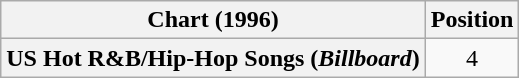<table class="wikitable plainrowheaders" style="text-align:center">
<tr>
<th scope="col">Chart (1996)</th>
<th scope="col">Position</th>
</tr>
<tr>
<th scope="row">US Hot R&B/Hip-Hop Songs (<em>Billboard</em>)</th>
<td>4</td>
</tr>
</table>
